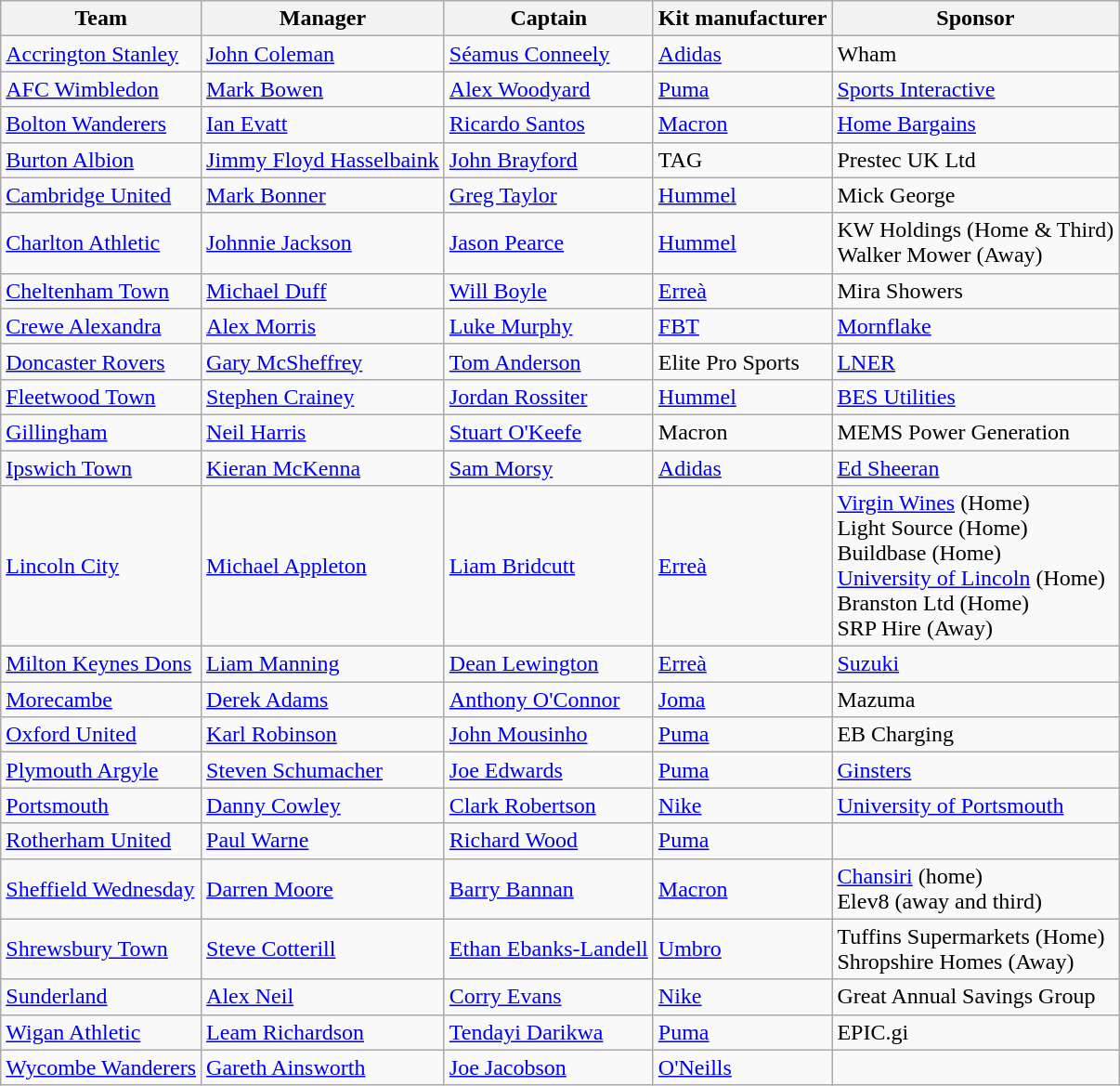<table class="wikitable sortable" style="text-align: left;">
<tr>
<th>Team</th>
<th>Manager</th>
<th>Captain</th>
<th>Kit manufacturer</th>
<th>Sponsor</th>
</tr>
<tr>
<td><a href='#'>Accrington Stanley</a></td>
<td> <a href='#'>John Coleman</a></td>
<td> <a href='#'>Séamus Conneely</a></td>
<td> <a href='#'>Adidas</a></td>
<td>Wham</td>
</tr>
<tr>
<td><a href='#'>AFC Wimbledon</a></td>
<td> <a href='#'>Mark Bowen</a></td>
<td> <a href='#'>Alex Woodyard</a></td>
<td> <a href='#'>Puma</a></td>
<td><a href='#'>Sports Interactive</a></td>
</tr>
<tr>
<td><a href='#'>Bolton Wanderers</a></td>
<td> <a href='#'>Ian Evatt</a></td>
<td> <a href='#'>Ricardo Santos</a></td>
<td> <a href='#'>Macron</a></td>
<td><a href='#'>Home Bargains</a></td>
</tr>
<tr>
<td><a href='#'>Burton Albion</a></td>
<td> <a href='#'>Jimmy Floyd Hasselbaink</a></td>
<td> <a href='#'>John Brayford</a></td>
<td> TAG</td>
<td>Prestec UK Ltd</td>
</tr>
<tr>
<td><a href='#'>Cambridge United</a></td>
<td> <a href='#'>Mark Bonner</a></td>
<td> <a href='#'>Greg Taylor</a></td>
<td> <a href='#'>Hummel</a></td>
<td>Mick George</td>
</tr>
<tr>
<td><a href='#'>Charlton Athletic</a></td>
<td> <a href='#'>Johnnie Jackson</a></td>
<td> <a href='#'>Jason Pearce</a></td>
<td> <a href='#'>Hummel</a></td>
<td>KW Holdings (Home & Third)<br>Walker Mower (Away)</td>
</tr>
<tr>
<td><a href='#'>Cheltenham Town</a></td>
<td> <a href='#'>Michael Duff</a></td>
<td> <a href='#'>Will Boyle</a></td>
<td> <a href='#'>Erreà</a></td>
<td>Mira Showers</td>
</tr>
<tr>
<td><a href='#'>Crewe Alexandra</a></td>
<td> <a href='#'>Alex Morris</a></td>
<td> <a href='#'>Luke Murphy</a></td>
<td> <a href='#'>FBT</a></td>
<td><a href='#'>Mornflake</a></td>
</tr>
<tr>
<td><a href='#'>Doncaster Rovers</a></td>
<td> <a href='#'>Gary McSheffrey</a></td>
<td> <a href='#'>Tom Anderson</a></td>
<td> Elite Pro Sports</td>
<td><a href='#'>LNER</a></td>
</tr>
<tr>
<td><a href='#'>Fleetwood Town</a></td>
<td> <a href='#'>Stephen Crainey</a></td>
<td> <a href='#'>Jordan Rossiter</a></td>
<td> <a href='#'>Hummel</a></td>
<td><a href='#'>BES Utilities</a></td>
</tr>
<tr>
<td><a href='#'>Gillingham</a></td>
<td> <a href='#'>Neil Harris</a></td>
<td> <a href='#'>Stuart O'Keefe</a></td>
<td> Macron</td>
<td>MEMS Power Generation</td>
</tr>
<tr>
<td><a href='#'>Ipswich Town</a></td>
<td> <a href='#'>Kieran McKenna</a></td>
<td> <a href='#'>Sam Morsy</a></td>
<td> <a href='#'>Adidas</a></td>
<td><a href='#'>Ed Sheeran</a></td>
</tr>
<tr>
<td><a href='#'>Lincoln City</a></td>
<td> <a href='#'>Michael Appleton</a></td>
<td> <a href='#'>Liam Bridcutt</a></td>
<td> <a href='#'>Erreà</a></td>
<td><a href='#'>Virgin Wines</a> (Home) <br> Light Source (Home) <br> Buildbase (Home)<br> <a href='#'>University of Lincoln</a> (Home) <br> Branston Ltd (Home) <br> SRP Hire (Away)</td>
</tr>
<tr>
<td><a href='#'>Milton Keynes Dons</a></td>
<td> <a href='#'>Liam Manning</a></td>
<td> <a href='#'>Dean Lewington</a></td>
<td> <a href='#'>Erreà</a></td>
<td><a href='#'>Suzuki</a></td>
</tr>
<tr>
<td><a href='#'>Morecambe</a></td>
<td> <a href='#'>Derek Adams</a></td>
<td> <a href='#'>Anthony O'Connor</a></td>
<td> <a href='#'>Joma</a></td>
<td>Mazuma</td>
</tr>
<tr>
<td><a href='#'>Oxford United</a></td>
<td> <a href='#'>Karl Robinson</a></td>
<td> <a href='#'>John Mousinho</a></td>
<td> <a href='#'>Puma</a></td>
<td>EB Charging</td>
</tr>
<tr>
<td><a href='#'>Plymouth Argyle</a></td>
<td> <a href='#'>Steven Schumacher</a></td>
<td> <a href='#'>Joe Edwards</a></td>
<td> <a href='#'>Puma</a></td>
<td><a href='#'>Ginsters</a></td>
</tr>
<tr>
<td><a href='#'>Portsmouth</a></td>
<td> <a href='#'>Danny Cowley</a></td>
<td> <a href='#'>Clark Robertson</a></td>
<td> <a href='#'>Nike</a></td>
<td><a href='#'>University of Portsmouth</a></td>
</tr>
<tr>
<td><a href='#'>Rotherham United</a></td>
<td> <a href='#'>Paul Warne</a></td>
<td> <a href='#'>Richard Wood</a></td>
<td> <a href='#'>Puma</a></td>
<td></td>
</tr>
<tr>
<td><a href='#'>Sheffield Wednesday</a></td>
<td> <a href='#'>Darren Moore</a></td>
<td> <a href='#'>Barry Bannan</a></td>
<td> <a href='#'>Macron</a></td>
<td><a href='#'>Chansiri</a> (home) <br> Elev8 (away and third)</td>
</tr>
<tr>
<td><a href='#'>Shrewsbury Town</a></td>
<td> <a href='#'>Steve Cotterill</a></td>
<td> <a href='#'>Ethan Ebanks-Landell</a></td>
<td> <a href='#'>Umbro</a></td>
<td>Tuffins Supermarkets (Home)<br>Shropshire Homes (Away)</td>
</tr>
<tr>
<td><a href='#'>Sunderland</a></td>
<td> <a href='#'>Alex Neil</a></td>
<td> <a href='#'>Corry Evans</a></td>
<td> <a href='#'>Nike</a></td>
<td>Great Annual Savings Group</td>
</tr>
<tr>
<td><a href='#'>Wigan Athletic</a></td>
<td> <a href='#'>Leam Richardson</a></td>
<td> <a href='#'>Tendayi Darikwa</a></td>
<td> <a href='#'>Puma</a></td>
<td>EPIC.gi</td>
</tr>
<tr>
<td><a href='#'>Wycombe Wanderers</a></td>
<td> <a href='#'>Gareth Ainsworth</a></td>
<td> <a href='#'>Joe Jacobson</a></td>
<td> <a href='#'>O'Neills</a></td>
<td></td>
</tr>
</table>
